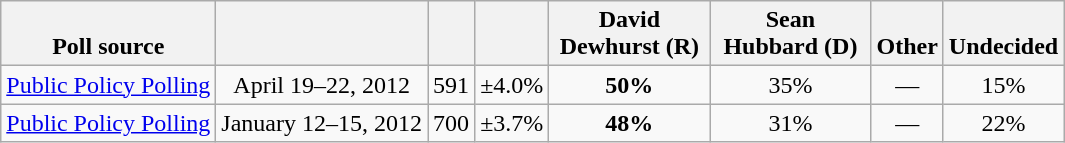<table class="wikitable" style="text-align:center">
<tr valign=bottom>
<th>Poll source</th>
<th></th>
<th></th>
<th></th>
<th style="width:100px;">David<br>Dewhurst (R)</th>
<th style="width:100px;">Sean<br>Hubbard (D)</th>
<th>Other</th>
<th>Undecided</th>
</tr>
<tr>
<td align=left><a href='#'>Public Policy Polling</a></td>
<td>April 19–22, 2012</td>
<td>591</td>
<td>±4.0%</td>
<td><strong>50%</strong></td>
<td>35%</td>
<td>—</td>
<td>15%</td>
</tr>
<tr>
<td align=left><a href='#'>Public Policy Polling</a></td>
<td>January 12–15, 2012</td>
<td>700</td>
<td>±3.7%</td>
<td><strong>48%</strong></td>
<td>31%</td>
<td>—</td>
<td>22%</td>
</tr>
</table>
